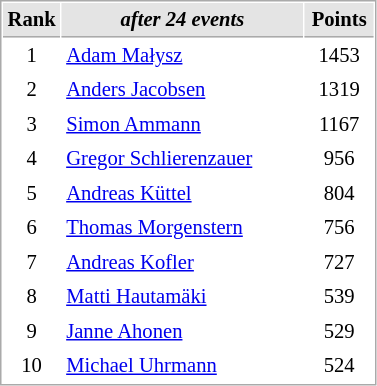<table cellspacing="1" cellpadding="3" style="border:1px solid #AAAAAA;font-size:86%">
<tr style="background:#E4E4E4">
<th style="border-bottom:1px solid #AAAAAA" width=10>Rank</th>
<th style="border-bottom:1px solid #AAAAAA" width=155><em>after 24 events</em></th>
<th style="border-bottom:1px solid #AAAAAA" width=40>Points</th>
</tr>
<tr>
<td style="text-align:center">1</td>
<td> <a href='#'>Adam Małysz</a></td>
<td style="text-align:center">1453</td>
</tr>
<tr>
<td style="text-align:center">2</td>
<td> <a href='#'>Anders Jacobsen</a></td>
<td style="text-align:center">1319</td>
</tr>
<tr>
<td style="text-align:center">3</td>
<td> <a href='#'>Simon Ammann</a></td>
<td style="text-align:center">1167</td>
</tr>
<tr>
<td style="text-align:center">4</td>
<td> <a href='#'>Gregor Schlierenzauer</a></td>
<td style="text-align:center">956</td>
</tr>
<tr>
<td style="text-align:center">5</td>
<td> <a href='#'>Andreas Küttel</a></td>
<td style="text-align:center">804</td>
</tr>
<tr>
<td style="text-align:center">6</td>
<td> <a href='#'>Thomas Morgenstern</a></td>
<td style="text-align:center">756</td>
</tr>
<tr>
<td style="text-align:center">7</td>
<td> <a href='#'>Andreas Kofler</a></td>
<td style="text-align:center">727</td>
</tr>
<tr>
<td style="text-align:center">8</td>
<td> <a href='#'>Matti Hautamäki</a></td>
<td style="text-align:center">539</td>
</tr>
<tr>
<td style="text-align:center">9</td>
<td> <a href='#'>Janne Ahonen</a></td>
<td style="text-align:center">529</td>
</tr>
<tr>
<td style="text-align:center">10</td>
<td> <a href='#'>Michael Uhrmann</a></td>
<td style="text-align:center">524</td>
</tr>
</table>
